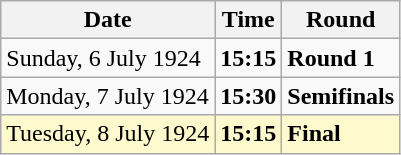<table class="wikitable">
<tr>
<th>Date</th>
<th>Time</th>
<th>Round</th>
</tr>
<tr>
<td>Sunday, 6 July 1924</td>
<td><strong>15:15</strong></td>
<td><strong>Round 1</strong></td>
</tr>
<tr>
<td>Monday, 7 July 1924</td>
<td><strong>15:30</strong></td>
<td><strong>Semifinals</strong></td>
</tr>
<tr style=background:lemonchiffon>
<td>Tuesday, 8 July 1924</td>
<td><strong>15:15</strong></td>
<td><strong>Final</strong></td>
</tr>
</table>
